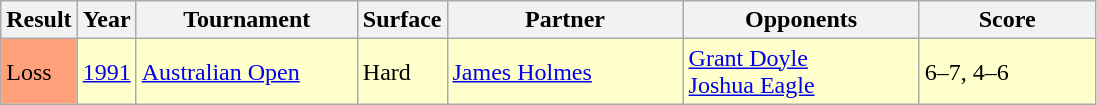<table class="sortable wikitable">
<tr>
<th style="width:40px;">Result</th>
<th style="width:30px;">Year</th>
<th style="width:140px;">Tournament</th>
<th style="width:50px;">Surface</th>
<th style="width:150px;">Partner</th>
<th style="width:150px;">Opponents</th>
<th style="width:110px;" class="unsortable">Score</th>
</tr>
<tr style="background:#ffffcc;">
<td style="background:#ffa07a;">Loss</td>
<td><a href='#'>1991</a></td>
<td><a href='#'>Australian Open</a></td>
<td>Hard</td>
<td> <a href='#'>James Holmes</a></td>
<td> <a href='#'>Grant Doyle</a> <br>  <a href='#'>Joshua Eagle</a></td>
<td>6–7, 4–6</td>
</tr>
</table>
